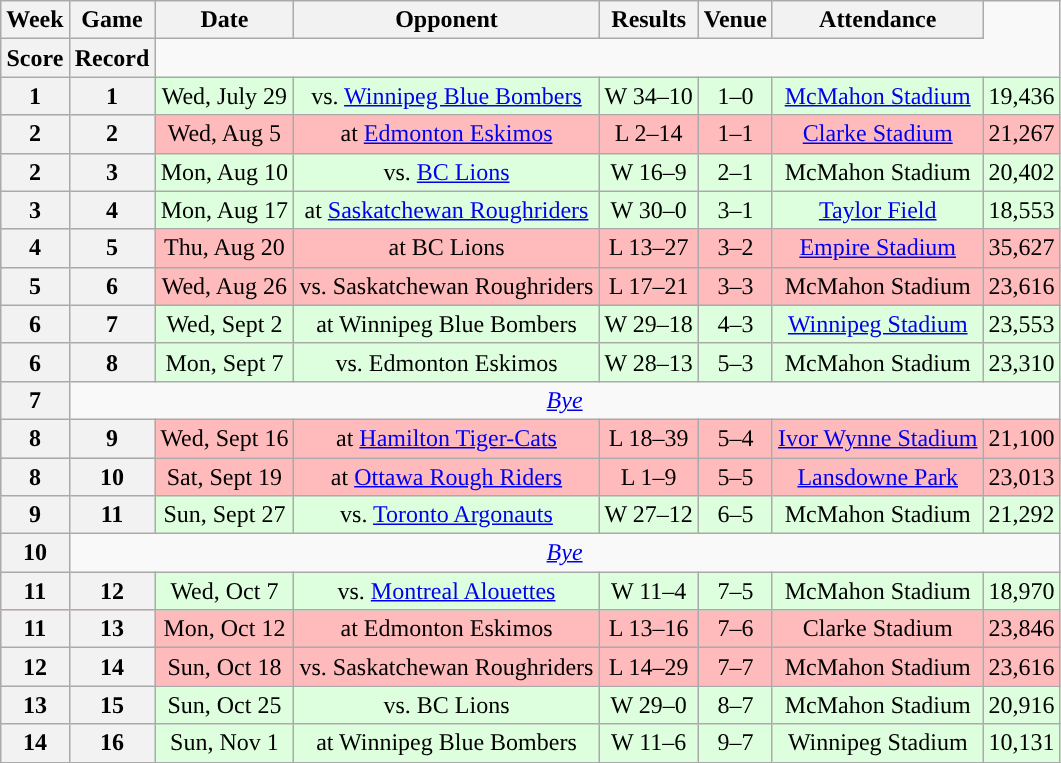<table class="wikitable" style="text-align:center">
<tr>
<th>Week</th>
<th>Game</th>
<th>Date</th>
<th>Opponent</th>
<th>Results</th>
<th>Venue</th>
<th>Attendance</th>
</tr>
<tr>
<th>Score</th>
<th>Record</th>
</tr>
<tr style="background:#ddffdd">
<th>1</th>
<th>1</th>
<td>Wed, July 29</td>
<td>vs. <a href='#'>Winnipeg Blue Bombers</a></td>
<td>W 34–10</td>
<td>1–0</td>
<td><a href='#'>McMahon Stadium</a></td>
<td>19,436</td>
</tr>
<tr style="background:#ffbbbb">
<th>2</th>
<th>2</th>
<td>Wed, Aug 5</td>
<td>at <a href='#'>Edmonton Eskimos</a></td>
<td>L 2–14</td>
<td>1–1</td>
<td><a href='#'>Clarke Stadium</a></td>
<td>21,267</td>
</tr>
<tr style="background:#ddffdd">
<th>2</th>
<th>3</th>
<td>Mon, Aug 10</td>
<td>vs. <a href='#'>BC Lions</a></td>
<td>W 16–9</td>
<td>2–1</td>
<td>McMahon Stadium</td>
<td>20,402</td>
</tr>
<tr style="background:#ddffdd">
<th>3</th>
<th>4</th>
<td>Mon, Aug 17</td>
<td>at <a href='#'>Saskatchewan Roughriders</a></td>
<td>W 30–0</td>
<td>3–1</td>
<td><a href='#'>Taylor Field</a></td>
<td>18,553</td>
</tr>
<tr style="background:#ffbbbb">
<th>4</th>
<th>5</th>
<td>Thu, Aug 20</td>
<td>at BC Lions</td>
<td>L 13–27</td>
<td>3–2</td>
<td><a href='#'>Empire Stadium</a></td>
<td>35,627</td>
</tr>
<tr style="background:#ffbbbb">
<th>5</th>
<th>6</th>
<td>Wed, Aug 26</td>
<td>vs. Saskatchewan Roughriders</td>
<td>L 17–21</td>
<td>3–3</td>
<td>McMahon Stadium</td>
<td>23,616</td>
</tr>
<tr style="background:#ddffdd">
<th>6</th>
<th>7</th>
<td>Wed, Sept 2</td>
<td>at Winnipeg Blue Bombers</td>
<td>W 29–18</td>
<td>4–3</td>
<td><a href='#'>Winnipeg Stadium</a></td>
<td>23,553</td>
</tr>
<tr style="background:#ddffdd">
<th>6</th>
<th>8</th>
<td>Mon, Sept 7</td>
<td>vs. Edmonton Eskimos</td>
<td>W 28–13</td>
<td>5–3</td>
<td>McMahon Stadium</td>
<td>23,310</td>
</tr>
<tr>
<th>7</th>
<td colspan="7"><em><a href='#'>Bye</a></em></td>
</tr>
<tr style="background:#ffbbbb">
<th>8</th>
<th>9</th>
<td>Wed, Sept 16</td>
<td>at <a href='#'>Hamilton Tiger-Cats</a></td>
<td>L 18–39</td>
<td>5–4</td>
<td><a href='#'>Ivor Wynne Stadium</a></td>
<td>21,100</td>
</tr>
<tr style="background:#ffbbbb">
<th>8</th>
<th>10</th>
<td>Sat, Sept 19</td>
<td>at <a href='#'>Ottawa Rough Riders</a></td>
<td>L 1–9</td>
<td>5–5</td>
<td><a href='#'>Lansdowne Park</a></td>
<td>23,013</td>
</tr>
<tr style="background:#ddffdd">
<th>9</th>
<th>11</th>
<td>Sun, Sept 27</td>
<td>vs. <a href='#'>Toronto Argonauts</a></td>
<td>W 27–12</td>
<td>6–5</td>
<td>McMahon Stadium</td>
<td>21,292</td>
</tr>
<tr>
<th>10</th>
<td colspan="7"><em><a href='#'>Bye</a></em></td>
</tr>
<tr style="background:#ddffdd">
<th>11</th>
<th>12</th>
<td>Wed, Oct 7</td>
<td>vs. <a href='#'>Montreal Alouettes</a></td>
<td>W 11–4</td>
<td>7–5</td>
<td>McMahon Stadium</td>
<td>18,970</td>
</tr>
<tr style="background:#ffbbbb">
<th>11</th>
<th>13</th>
<td>Mon, Oct 12</td>
<td>at Edmonton Eskimos</td>
<td>L 13–16</td>
<td>7–6</td>
<td>Clarke Stadium</td>
<td>23,846</td>
</tr>
<tr style="background:#ffbbbb">
<th>12</th>
<th>14</th>
<td>Sun, Oct 18</td>
<td>vs. Saskatchewan Roughriders</td>
<td>L 14–29</td>
<td>7–7</td>
<td>McMahon Stadium</td>
<td>23,616</td>
</tr>
<tr style="background:#ddffdd">
<th>13</th>
<th>15</th>
<td>Sun, Oct 25</td>
<td>vs. BC Lions</td>
<td>W 29–0</td>
<td>8–7</td>
<td>McMahon Stadium</td>
<td>20,916</td>
</tr>
<tr style="background:#ddffdd">
<th>14</th>
<th>16</th>
<td>Sun, Nov 1</td>
<td>at Winnipeg Blue Bombers</td>
<td>W 11–6</td>
<td>9–7</td>
<td>Winnipeg Stadium</td>
<td>10,131</td>
</tr>
</table>
